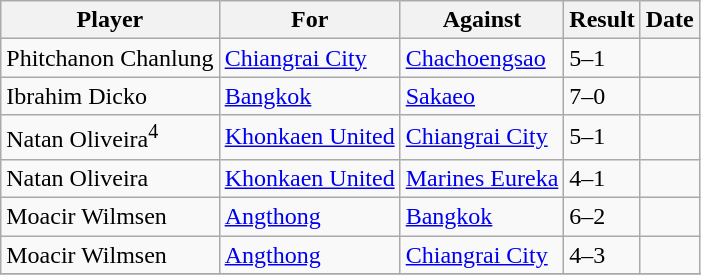<table class="wikitable sortable">
<tr>
<th>Player</th>
<th>For</th>
<th>Against</th>
<th align=center>Result</th>
<th>Date</th>
</tr>
<tr>
<td> Phitchanon Chanlung</td>
<td><a href='#'>Chiangrai City</a></td>
<td><a href='#'>Chachoengsao</a></td>
<td>5–1</td>
<td></td>
</tr>
<tr>
<td> Ibrahim Dicko</td>
<td><a href='#'>Bangkok</a></td>
<td><a href='#'>Sakaeo</a></td>
<td>7–0</td>
<td></td>
</tr>
<tr>
<td> Natan Oliveira<sup>4</sup></td>
<td><a href='#'>Khonkaen United</a></td>
<td><a href='#'>Chiangrai City</a></td>
<td>5–1</td>
<td></td>
</tr>
<tr>
<td> Natan Oliveira</td>
<td><a href='#'>Khonkaen United</a></td>
<td><a href='#'>Marines Eureka</a></td>
<td>4–1</td>
<td></td>
</tr>
<tr>
<td> Moacir Wilmsen</td>
<td><a href='#'>Angthong</a></td>
<td><a href='#'>Bangkok</a></td>
<td>6–2</td>
<td></td>
</tr>
<tr>
<td> Moacir Wilmsen</td>
<td><a href='#'>Angthong</a></td>
<td><a href='#'>Chiangrai City</a></td>
<td>4–3</td>
<td></td>
</tr>
<tr>
</tr>
</table>
